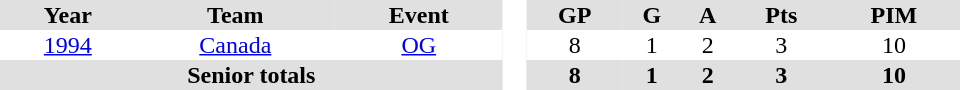<table border="0" cellpadding="1" cellspacing="0" style="text-align:center; width:40em">
<tr ALIGN="center" bgcolor="#e0e0e0">
<th>Year</th>
<th>Team</th>
<th>Event</th>
<th rowspan="99" bgcolor="#ffffff"> </th>
<th>GP</th>
<th>G</th>
<th>A</th>
<th>Pts</th>
<th>PIM</th>
</tr>
<tr>
<td><a href='#'>1994</a></td>
<td><a href='#'>Canada</a></td>
<td><a href='#'>OG</a></td>
<td>8</td>
<td>1</td>
<td>2</td>
<td>3</td>
<td>10</td>
</tr>
<tr bgcolor="#e0e0e0">
<th colspan="3">Senior totals</th>
<th>8</th>
<th>1</th>
<th>2</th>
<th>3</th>
<th>10</th>
</tr>
</table>
